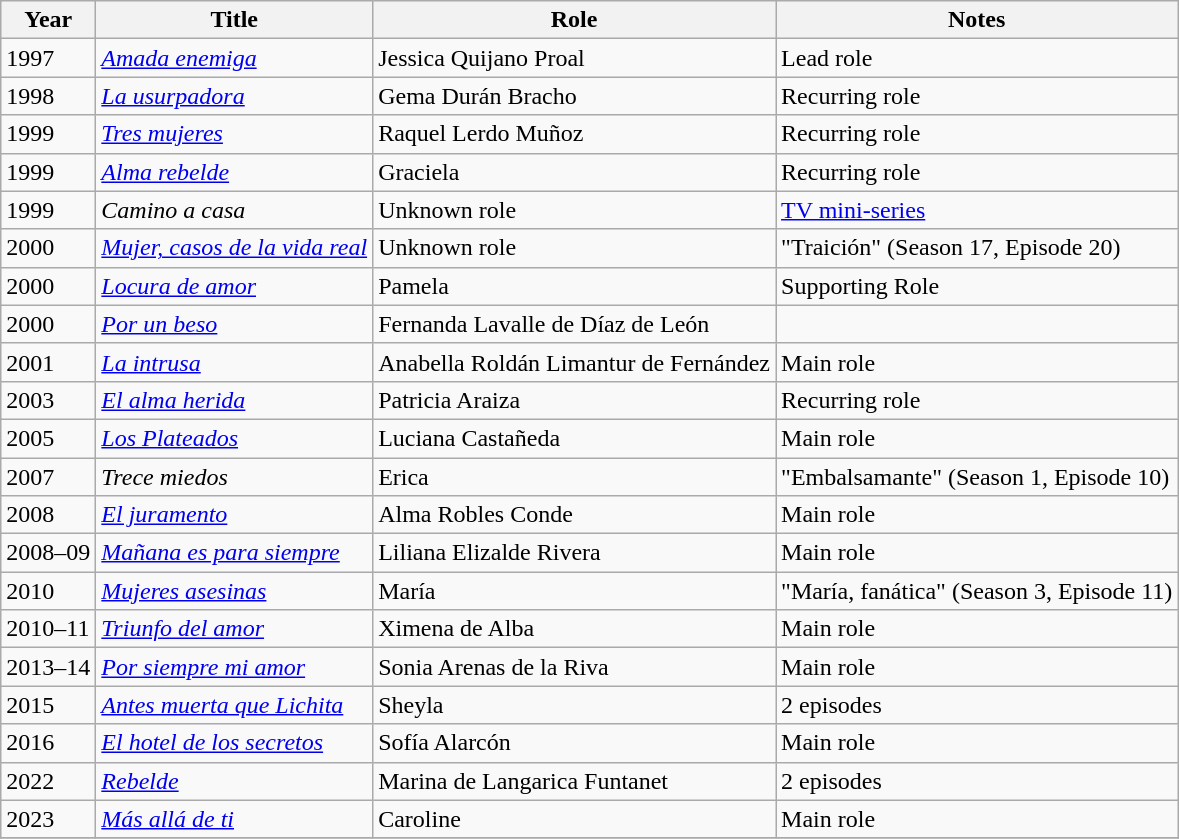<table class="wikitable">
<tr>
<th>Year</th>
<th>Title</th>
<th>Role</th>
<th>Notes</th>
</tr>
<tr>
<td>1997</td>
<td><em><a href='#'>Amada enemiga</a></em></td>
<td>Jessica Quijano Proal</td>
<td>Lead role</td>
</tr>
<tr>
<td>1998</td>
<td><em><a href='#'>La usurpadora</a></em></td>
<td>Gema Durán Bracho</td>
<td>Recurring role</td>
</tr>
<tr>
<td>1999</td>
<td><em><a href='#'>Tres mujeres</a></em></td>
<td>Raquel Lerdo Muñoz</td>
<td>Recurring role</td>
</tr>
<tr>
<td>1999</td>
<td><em><a href='#'>Alma rebelde</a></em></td>
<td>Graciela</td>
<td>Recurring role</td>
</tr>
<tr>
<td>1999</td>
<td><em>Camino a casa</em></td>
<td>Unknown role</td>
<td><a href='#'>TV mini-series</a></td>
</tr>
<tr>
<td>2000</td>
<td><em><a href='#'>Mujer, casos de la vida real</a></em></td>
<td>Unknown role</td>
<td>"Traición" (Season 17, Episode 20)</td>
</tr>
<tr>
<td>2000</td>
<td><em><a href='#'>Locura de amor</a></em></td>
<td>Pamela</td>
<td>Supporting Role</td>
</tr>
<tr>
<td>2000</td>
<td><em><a href='#'>Por un beso</a></em></td>
<td>Fernanda Lavalle de Díaz de León</td>
<td></td>
</tr>
<tr>
<td>2001</td>
<td><em><a href='#'>La intrusa</a></em></td>
<td>Anabella Roldán Limantur de Fernández</td>
<td>Main role</td>
</tr>
<tr>
<td>2003</td>
<td><em><a href='#'>El alma herida</a></em></td>
<td>Patricia Araiza</td>
<td>Recurring role</td>
</tr>
<tr>
<td>2005</td>
<td><em><a href='#'>Los Plateados</a></em></td>
<td>Luciana Castañeda</td>
<td>Main role</td>
</tr>
<tr>
<td>2007</td>
<td><em>Trece miedos</em></td>
<td>Erica</td>
<td>"Embalsamante" (Season 1, Episode 10)</td>
</tr>
<tr>
<td>2008</td>
<td><em><a href='#'>El juramento</a></em></td>
<td>Alma Robles Conde</td>
<td>Main role</td>
</tr>
<tr>
<td>2008–09</td>
<td><em><a href='#'>Mañana es para siempre</a></em></td>
<td>Liliana Elizalde Rivera</td>
<td>Main role</td>
</tr>
<tr>
<td>2010</td>
<td><em><a href='#'>Mujeres asesinas</a></em></td>
<td>María</td>
<td>"María, fanática" (Season 3, Episode 11)</td>
</tr>
<tr>
<td>2010–11</td>
<td><em><a href='#'>Triunfo del amor</a></em></td>
<td>Ximena de Alba</td>
<td>Main role</td>
</tr>
<tr>
<td>2013–14</td>
<td><em><a href='#'>Por siempre mi amor</a></em></td>
<td>Sonia Arenas de la Riva</td>
<td>Main role</td>
</tr>
<tr>
<td>2015</td>
<td><em><a href='#'>Antes muerta que Lichita</a></em></td>
<td>Sheyla</td>
<td>2 episodes</td>
</tr>
<tr>
<td>2016</td>
<td><em><a href='#'>El hotel de los secretos</a></em></td>
<td>Sofía Alarcón</td>
<td>Main role</td>
</tr>
<tr>
<td>2022</td>
<td><em><a href='#'>Rebelde</a></em></td>
<td>Marina de Langarica Funtanet</td>
<td>2 episodes</td>
</tr>
<tr>
<td>2023</td>
<td><em><a href='#'>Más allá de ti</a></em></td>
<td>Caroline</td>
<td>Main role</td>
</tr>
<tr>
</tr>
</table>
